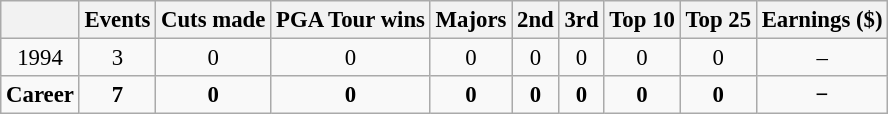<table class=wikitable style="font-size:95%;text-align:center">
<tr>
<th></th>
<th>Events</th>
<th>Cuts made</th>
<th>PGA Tour wins</th>
<th>Majors</th>
<th>2nd</th>
<th>3rd</th>
<th>Top 10</th>
<th>Top 25</th>
<th>Earnings ($)</th>
</tr>
<tr>
<td>1994</td>
<td>3</td>
<td>0</td>
<td>0</td>
<td>0</td>
<td>0</td>
<td>0</td>
<td>0</td>
<td>0</td>
<td>–</td>
</tr>
<tr>
<td><strong>Career</strong></td>
<td><strong>7</strong></td>
<td><strong>0</strong></td>
<td><strong>0</strong></td>
<td><strong>0</strong></td>
<td><strong>0</strong></td>
<td><strong>0</strong></td>
<td><strong>0</strong></td>
<td><strong>0</strong></td>
<td><strong>−</strong></td>
</tr>
</table>
